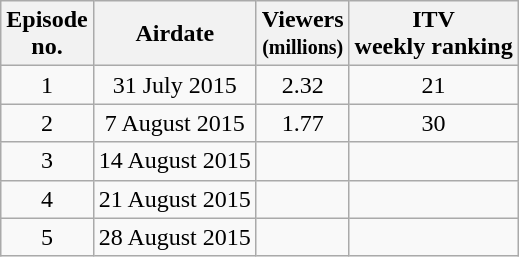<table class="wikitable" style="text-align:center;">
<tr>
<th>Episode<br>no.</th>
<th>Airdate</th>
<th>Viewers<br><small>(millions)</small></th>
<th>ITV<br>weekly ranking</th>
</tr>
<tr>
<td>1</td>
<td>31 July 2015</td>
<td>2.32</td>
<td>21</td>
</tr>
<tr>
<td>2</td>
<td>7 August 2015</td>
<td>1.77</td>
<td>30</td>
</tr>
<tr>
<td>3</td>
<td>14 August 2015</td>
<td></td>
<td></td>
</tr>
<tr>
<td>4</td>
<td>21 August 2015</td>
<td></td>
<td></td>
</tr>
<tr>
<td>5</td>
<td>28 August 2015</td>
<td></td>
<td></td>
</tr>
</table>
